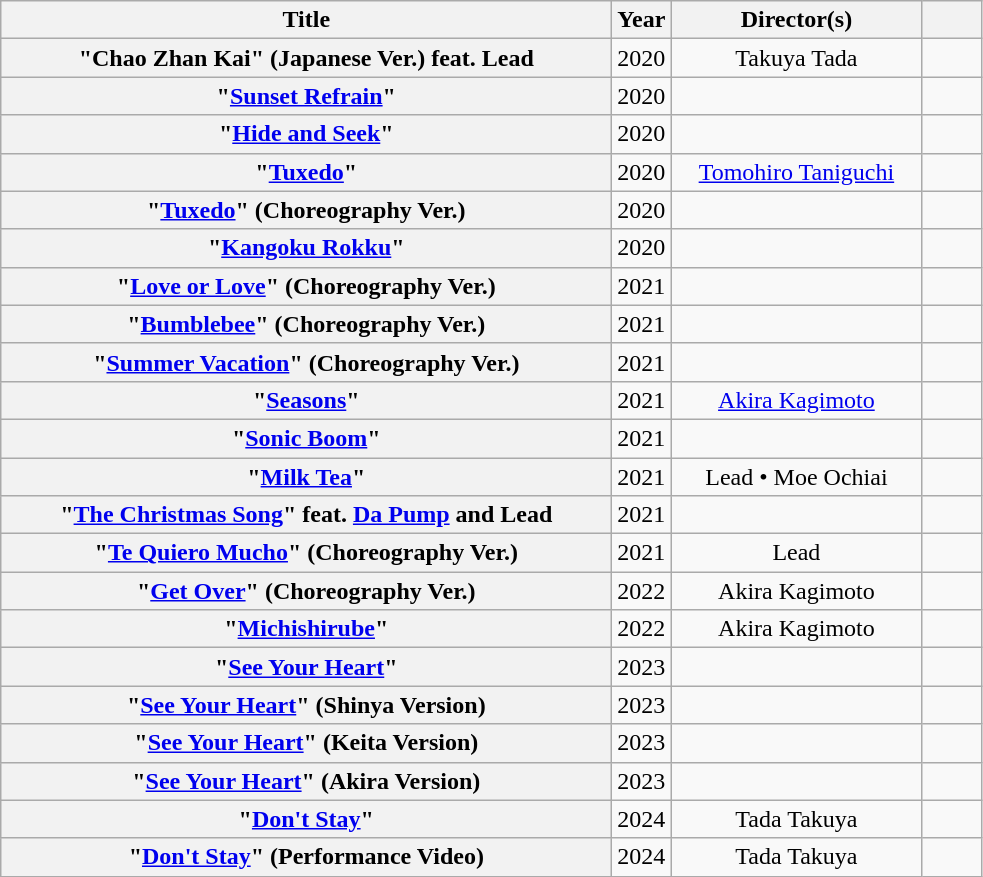<table class="wikitable sortable plainrowheaders" style="text-align:center;">
<tr>
<th scope="col" style="width:25em;">Title</th>
<th scope="col" style="width:2em;">Year</th>
<th scope="col" style="width:10em;">Director(s)</th>
<th scope="col" style="width:2em;" class="unsortable"></th>
</tr>
<tr>
<th scope="row">"Chao Zhan Kai" (Japanese Ver.) feat. Lead</th>
<td>2020</td>
<td>Takuya Tada</td>
<td></td>
</tr>
<tr>
<th scope="row">"<a href='#'>Sunset Refrain</a>"</th>
<td>2020</td>
<td></td>
<td></td>
</tr>
<tr>
<th scope="row">"<a href='#'>Hide and Seek</a>"</th>
<td>2020</td>
<td></td>
<td></td>
</tr>
<tr>
<th scope="row">"<a href='#'>Tuxedo</a>"</th>
<td>2020</td>
<td><a href='#'>Tomohiro Taniguchi</a></td>
<td></td>
</tr>
<tr>
<th scope="row">"<a href='#'>Tuxedo</a>" (Choreography Ver.)</th>
<td>2020</td>
<td></td>
<td></td>
</tr>
<tr>
<th scope="row">"<a href='#'>Kangoku Rokku</a>"</th>
<td>2020</td>
<td></td>
<td></td>
</tr>
<tr>
<th scope="row">"<a href='#'>Love or Love</a>" (Choreography Ver.)</th>
<td>2021</td>
<td></td>
<td></td>
</tr>
<tr>
<th scope="row">"<a href='#'>Bumblebee</a>" (Choreography Ver.)</th>
<td>2021</td>
<td></td>
<td></td>
</tr>
<tr>
<th scope="row">"<a href='#'>Summer Vacation</a>" (Choreography Ver.)</th>
<td>2021</td>
<td></td>
<td></td>
</tr>
<tr>
<th scope="row">"<a href='#'>Seasons</a>"</th>
<td>2021</td>
<td><a href='#'>Akira Kagimoto</a></td>
<td></td>
</tr>
<tr>
<th scope="row">"<a href='#'>Sonic Boom</a>"</th>
<td>2021</td>
<td></td>
<td></td>
</tr>
<tr>
<th scope="row">"<a href='#'>Milk Tea</a>"</th>
<td>2021</td>
<td>Lead • Moe Ochiai</td>
<td></td>
</tr>
<tr>
<th scope="row">"<a href='#'>The Christmas Song</a>" feat. <a href='#'>Da Pump</a> and Lead</th>
<td>2021</td>
<td></td>
<td></td>
</tr>
<tr>
<th scope="row">"<a href='#'>Te Quiero Mucho</a>" (Choreography Ver.)</th>
<td>2021</td>
<td>Lead</td>
<td></td>
</tr>
<tr>
<th scope="row">"<a href='#'>Get Over</a>" (Choreography Ver.)</th>
<td>2022</td>
<td>Akira Kagimoto</td>
<td></td>
</tr>
<tr>
<th scope="row">"<a href='#'>Michishirube</a>"</th>
<td>2022</td>
<td>Akira Kagimoto</td>
<td></td>
</tr>
<tr>
<th scope="row">"<a href='#'>See Your Heart</a>"</th>
<td>2023</td>
<td></td>
<td></td>
</tr>
<tr>
<th scope="row">"<a href='#'>See Your Heart</a>" (Shinya Version)</th>
<td>2023</td>
<td></td>
<td></td>
</tr>
<tr>
<th scope="row">"<a href='#'>See Your Heart</a>" (Keita Version)</th>
<td>2023</td>
<td></td>
<td></td>
</tr>
<tr>
<th scope="row">"<a href='#'>See Your Heart</a>" (Akira Version)</th>
<td>2023</td>
<td></td>
<td></td>
</tr>
<tr>
<th scope="row">"<a href='#'>Don't Stay</a>"</th>
<td>2024</td>
<td>Tada Takuya</td>
<td></td>
</tr>
<tr>
<th scope="row">"<a href='#'>Don't Stay</a>" (Performance Video)</th>
<td>2024</td>
<td>Tada Takuya</td>
<td></td>
</tr>
</table>
